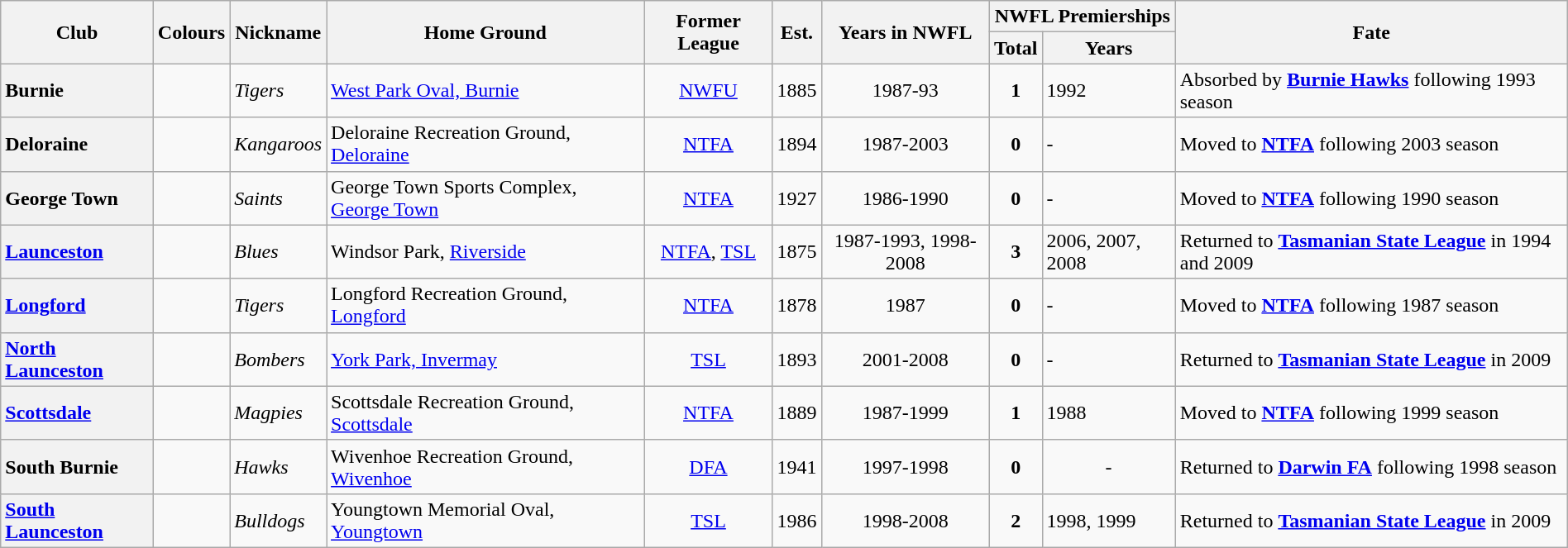<table class="wikitable sortable" style="text-align:center; width:100%">
<tr>
<th rowspan="2">Club</th>
<th rowspan="2"; class=unsortable>Colours</th>
<th rowspan="2">Nickname</th>
<th rowspan="2">Home Ground</th>
<th rowspan="2">Former League</th>
<th rowspan="2">Est.</th>
<th rowspan="2">Years in NWFL</th>
<th colspan="2">NWFL Premierships</th>
<th rowspan="2">Fate</th>
</tr>
<tr>
<th>Total</th>
<th>Years</th>
</tr>
<tr>
<th style="text-align:left">Burnie</th>
<td></td>
<td align="left"><em>Tigers</em></td>
<td align="left"><a href='#'>West Park Oval, Burnie</a></td>
<td><a href='#'>NWFU</a></td>
<td>1885</td>
<td>1987-93</td>
<td><strong>1</strong></td>
<td align="left">1992</td>
<td align="left">Absorbed by <strong><a href='#'>Burnie Hawks</a></strong> following 1993 season</td>
</tr>
<tr>
<th style="text-align:left">Deloraine</th>
<td></td>
<td align="left"><em>Kangaroos</em></td>
<td align="left">Deloraine Recreation Ground, <a href='#'>Deloraine</a></td>
<td><a href='#'>NTFA</a></td>
<td>1894</td>
<td>1987-2003</td>
<td><strong>0</strong></td>
<td align="left">-</td>
<td align="left">Moved to <a href='#'><strong>NTFA</strong></a> following 2003 season</td>
</tr>
<tr>
<th style="text-align:left">George Town</th>
<td></td>
<td align="left"><em>Saints</em></td>
<td align="left">George Town Sports Complex, <a href='#'>George Town</a></td>
<td><a href='#'>NTFA</a></td>
<td>1927</td>
<td>1986-1990</td>
<td><strong>0</strong></td>
<td align="left">-</td>
<td align="left">Moved to <a href='#'><strong>NTFA</strong></a> following 1990 season</td>
</tr>
<tr>
<th style="text-align:left"><a href='#'>Launceston</a></th>
<td></td>
<td align="left"><em>Blues</em></td>
<td align="left">Windsor Park, <a href='#'>Riverside</a></td>
<td><a href='#'>NTFA</a>, <a href='#'>TSL</a></td>
<td>1875</td>
<td>1987-1993, 1998-2008</td>
<td><strong>3</strong></td>
<td align="left">2006, 2007, 2008</td>
<td align="left">Returned to <a href='#'><strong>Tasmanian State League</strong></a> in 1994 and 2009</td>
</tr>
<tr>
<th style="text-align:left"><a href='#'>Longford</a></th>
<td></td>
<td align="left"><em>Tigers</em></td>
<td align="left">Longford Recreation Ground, <a href='#'>Longford</a></td>
<td><a href='#'>NTFA</a></td>
<td>1878</td>
<td>1987</td>
<td><strong>0</strong></td>
<td align="left">-</td>
<td align="left">Moved to <a href='#'><strong>NTFA</strong></a> following 1987 season</td>
</tr>
<tr>
<th style="text-align:left"><a href='#'>North Launceston</a></th>
<td></td>
<td align="left"><em>Bombers</em></td>
<td align="left"><a href='#'>York Park, Invermay</a></td>
<td><a href='#'>TSL</a></td>
<td>1893</td>
<td>2001-2008</td>
<td><strong>0</strong></td>
<td align="left">-</td>
<td align="left">Returned to <a href='#'><strong>Tasmanian State League</strong></a> in 2009</td>
</tr>
<tr>
<th style="text-align:left"><a href='#'>Scottsdale</a></th>
<td></td>
<td align="left"><em>Magpies</em></td>
<td align="left">Scottsdale Recreation Ground, <a href='#'>Scottsdale</a></td>
<td><a href='#'>NTFA</a></td>
<td>1889</td>
<td>1987-1999</td>
<td><strong>1</strong></td>
<td align="left">1988</td>
<td align="left">Moved to <a href='#'><strong>NTFA</strong></a> following 1999 season</td>
</tr>
<tr>
<th style="text-align:left">South Burnie</th>
<td></td>
<td align="left"><em>Hawks</em></td>
<td align="left">Wivenhoe Recreation Ground, <a href='#'>Wivenhoe</a></td>
<td><a href='#'>DFA</a></td>
<td>1941</td>
<td>1997-1998</td>
<td><strong>0</strong></td>
<td>-</td>
<td align="left">Returned to <a href='#'><strong>Darwin FA</strong></a> following 1998 season</td>
</tr>
<tr>
<th style="text-align:left"><a href='#'>South Launceston</a></th>
<td></td>
<td align="left"><em>Bulldogs</em></td>
<td align="left">Youngtown Memorial Oval, <a href='#'>Youngtown</a></td>
<td><a href='#'>TSL</a></td>
<td>1986</td>
<td>1998-2008</td>
<td><strong>2</strong></td>
<td align="left">1998, 1999</td>
<td align="left">Returned to <a href='#'><strong>Tasmanian State League</strong></a> in 2009</td>
</tr>
</table>
